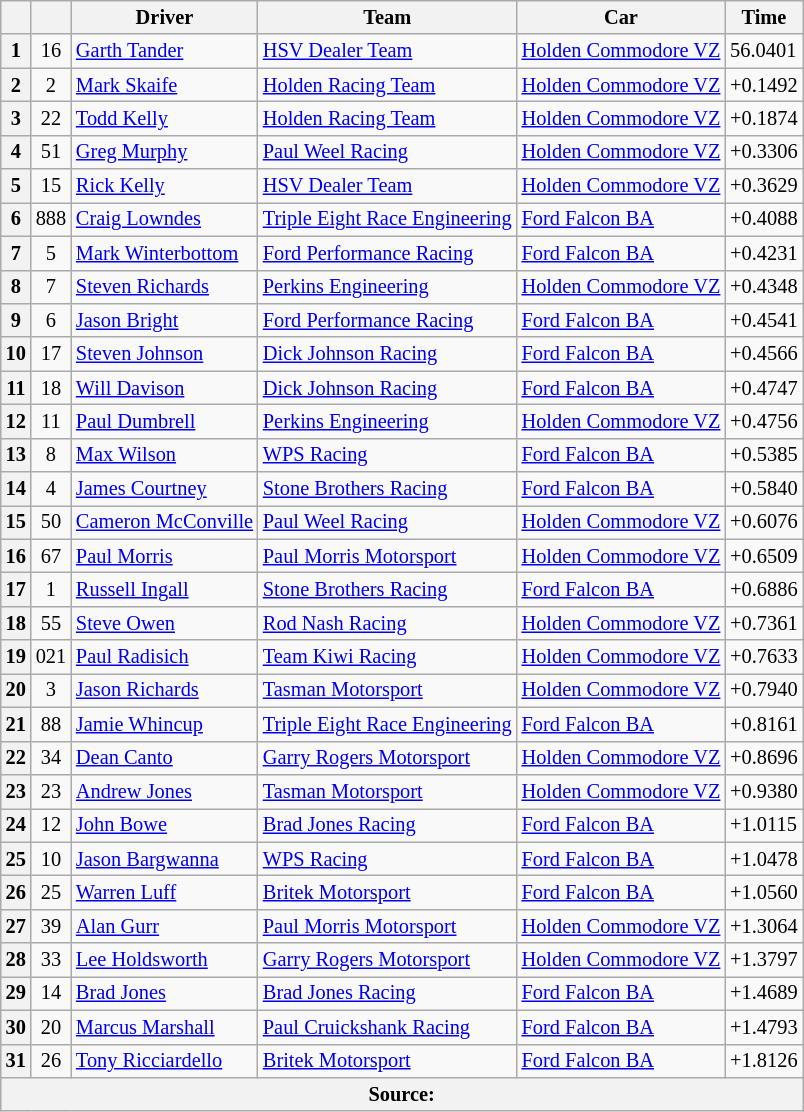<table class="wikitable" style="font-size: 85%">
<tr>
<th></th>
<th></th>
<th>Driver</th>
<th>Team</th>
<th>Car</th>
<th>Time</th>
</tr>
<tr>
<th>1</th>
<td align="center">16</td>
<td> <a href='#'>Garth Tander</a></td>
<td><a href='#'>HSV Dealer Team</a></td>
<td><a href='#'>Holden Commodore VZ</a></td>
<td>56.0401</td>
</tr>
<tr>
<th>2</th>
<td align="center">2</td>
<td> <a href='#'>Mark Skaife</a></td>
<td><a href='#'>Holden Racing Team</a></td>
<td><a href='#'>Holden Commodore VZ</a></td>
<td>+0.1492</td>
</tr>
<tr>
<th>3</th>
<td align="center">22</td>
<td> <a href='#'>Todd Kelly</a></td>
<td><a href='#'>Holden Racing Team</a></td>
<td><a href='#'>Holden Commodore VZ</a></td>
<td>+0.1874</td>
</tr>
<tr>
<th>4</th>
<td align="center">51</td>
<td> <a href='#'>Greg Murphy</a></td>
<td><a href='#'>Paul Weel Racing</a></td>
<td><a href='#'>Holden Commodore VZ</a></td>
<td>+0.3306</td>
</tr>
<tr>
<th>5</th>
<td align="center">15</td>
<td> <a href='#'>Rick Kelly</a></td>
<td><a href='#'>HSV Dealer Team</a></td>
<td><a href='#'>Holden Commodore VZ</a></td>
<td>+0.3629</td>
</tr>
<tr>
<th>6</th>
<td align="center">888</td>
<td> <a href='#'>Craig Lowndes</a></td>
<td><a href='#'>Triple Eight Race Engineering</a></td>
<td><a href='#'>Ford Falcon BA</a></td>
<td>+0.4088</td>
</tr>
<tr>
<th>7</th>
<td align="center">5</td>
<td> <a href='#'>Mark Winterbottom</a></td>
<td><a href='#'>Ford Performance Racing</a></td>
<td><a href='#'>Ford Falcon BA</a></td>
<td>+0.4231</td>
</tr>
<tr>
<th>8</th>
<td align="center">7</td>
<td> <a href='#'>Steven Richards</a></td>
<td><a href='#'>Perkins Engineering</a></td>
<td><a href='#'>Holden Commodore VZ</a></td>
<td>+0.4348</td>
</tr>
<tr>
<th>9</th>
<td align="center">6</td>
<td> <a href='#'>Jason Bright</a></td>
<td><a href='#'>Ford Performance Racing</a></td>
<td><a href='#'>Ford Falcon BA</a></td>
<td>+0.4541</td>
</tr>
<tr>
<th>10</th>
<td align="center">17</td>
<td> <a href='#'>Steven Johnson</a></td>
<td><a href='#'>Dick Johnson Racing</a></td>
<td><a href='#'>Ford Falcon BA</a></td>
<td>+0.4566</td>
</tr>
<tr>
<th>11</th>
<td align="center">18</td>
<td> <a href='#'>Will Davison</a></td>
<td><a href='#'>Dick Johnson Racing</a></td>
<td><a href='#'>Ford Falcon BA</a></td>
<td>+0.4747</td>
</tr>
<tr>
<th>12</th>
<td align="center">11</td>
<td> <a href='#'>Paul Dumbrell</a></td>
<td><a href='#'>Perkins Engineering</a></td>
<td><a href='#'>Holden Commodore VZ</a></td>
<td>+0.4756</td>
</tr>
<tr>
<th>13</th>
<td align="center">8</td>
<td> <a href='#'>Max Wilson</a></td>
<td><a href='#'>WPS Racing</a></td>
<td><a href='#'>Ford Falcon BA</a></td>
<td>+0.5385</td>
</tr>
<tr>
<th>14</th>
<td align="center">4</td>
<td> <a href='#'>James Courtney</a></td>
<td><a href='#'>Stone Brothers Racing</a></td>
<td><a href='#'>Ford Falcon BA</a></td>
<td>+0.5840</td>
</tr>
<tr>
<th>15</th>
<td align="center">50</td>
<td> <a href='#'>Cameron McConville</a></td>
<td><a href='#'>Paul Weel Racing</a></td>
<td><a href='#'>Holden Commodore VZ</a></td>
<td>+0.6076</td>
</tr>
<tr>
<th>16</th>
<td align="center">67</td>
<td> <a href='#'>Paul Morris</a></td>
<td><a href='#'>Paul Morris Motorsport</a></td>
<td><a href='#'>Holden Commodore VZ</a></td>
<td>+0.6509</td>
</tr>
<tr>
<th>17</th>
<td align="center">1</td>
<td> <a href='#'>Russell Ingall</a></td>
<td><a href='#'>Stone Brothers Racing</a></td>
<td><a href='#'>Ford Falcon BA</a></td>
<td>+0.6886</td>
</tr>
<tr>
<th>18</th>
<td align="center">55</td>
<td> <a href='#'>Steve Owen</a></td>
<td><a href='#'>Rod Nash Racing</a></td>
<td><a href='#'>Holden Commodore VZ</a></td>
<td>+0.7361</td>
</tr>
<tr>
<th>19</th>
<td align="center">021</td>
<td> <a href='#'>Paul Radisich</a></td>
<td><a href='#'>Team Kiwi Racing</a></td>
<td><a href='#'>Holden Commodore VZ</a></td>
<td>+0.7633</td>
</tr>
<tr>
<th>20</th>
<td align="center">3</td>
<td> <a href='#'>Jason Richards</a></td>
<td><a href='#'>Tasman Motorsport</a></td>
<td><a href='#'>Holden Commodore VZ</a></td>
<td>+0.7940</td>
</tr>
<tr>
<th>21</th>
<td align="center">88</td>
<td> <a href='#'>Jamie Whincup</a></td>
<td><a href='#'>Triple Eight Race Engineering</a></td>
<td><a href='#'>Ford Falcon BA</a></td>
<td>+0.8161</td>
</tr>
<tr>
<th>22</th>
<td align="center">34</td>
<td> <a href='#'>Dean Canto</a></td>
<td><a href='#'>Garry Rogers Motorsport</a></td>
<td><a href='#'>Holden Commodore VZ</a></td>
<td>+0.8696</td>
</tr>
<tr>
<th>23</th>
<td align="center">23</td>
<td> <a href='#'>Andrew Jones</a></td>
<td><a href='#'>Tasman Motorsport</a></td>
<td><a href='#'>Holden Commodore VZ</a></td>
<td>+0.9380</td>
</tr>
<tr>
<th>24</th>
<td align="center">12</td>
<td> <a href='#'>John Bowe</a></td>
<td><a href='#'>Brad Jones Racing</a></td>
<td><a href='#'>Ford Falcon BA</a></td>
<td>+1.0115</td>
</tr>
<tr>
<th>25</th>
<td align="center">10</td>
<td> <a href='#'>Jason Bargwanna</a></td>
<td><a href='#'>WPS Racing</a></td>
<td><a href='#'>Ford Falcon BA</a></td>
<td>+1.0478</td>
</tr>
<tr>
<th>26</th>
<td align="center">25</td>
<td> <a href='#'>Warren Luff</a></td>
<td><a href='#'>Britek Motorsport</a></td>
<td><a href='#'>Ford Falcon BA</a></td>
<td>+1.0560</td>
</tr>
<tr>
<th>27</th>
<td align="center">39</td>
<td> <a href='#'>Alan Gurr</a></td>
<td><a href='#'>Paul Morris Motorsport</a></td>
<td><a href='#'>Holden Commodore VZ</a></td>
<td>+1.3064</td>
</tr>
<tr>
<th>28</th>
<td align="center">33</td>
<td> <a href='#'>Lee Holdsworth</a></td>
<td><a href='#'>Garry Rogers Motorsport</a></td>
<td><a href='#'>Holden Commodore VZ</a></td>
<td>+1.3797</td>
</tr>
<tr>
<th>29</th>
<td align="center">14</td>
<td> <a href='#'>Brad Jones</a></td>
<td><a href='#'>Brad Jones Racing</a></td>
<td><a href='#'>Ford Falcon BA</a></td>
<td>+1.4689</td>
</tr>
<tr>
<th>30</th>
<td align="center">20</td>
<td> <a href='#'>Marcus Marshall</a></td>
<td><a href='#'>Paul Cruickshank Racing</a></td>
<td><a href='#'>Ford Falcon BA</a></td>
<td>+1.4793</td>
</tr>
<tr>
<th>31</th>
<td align="center">26</td>
<td> <a href='#'>Tony Ricciardello</a></td>
<td><a href='#'>Britek Motorsport</a></td>
<td><a href='#'>Ford Falcon BA</a></td>
<td>+1.8126</td>
</tr>
<tr>
<th colspan="6">Source:</th>
</tr>
</table>
